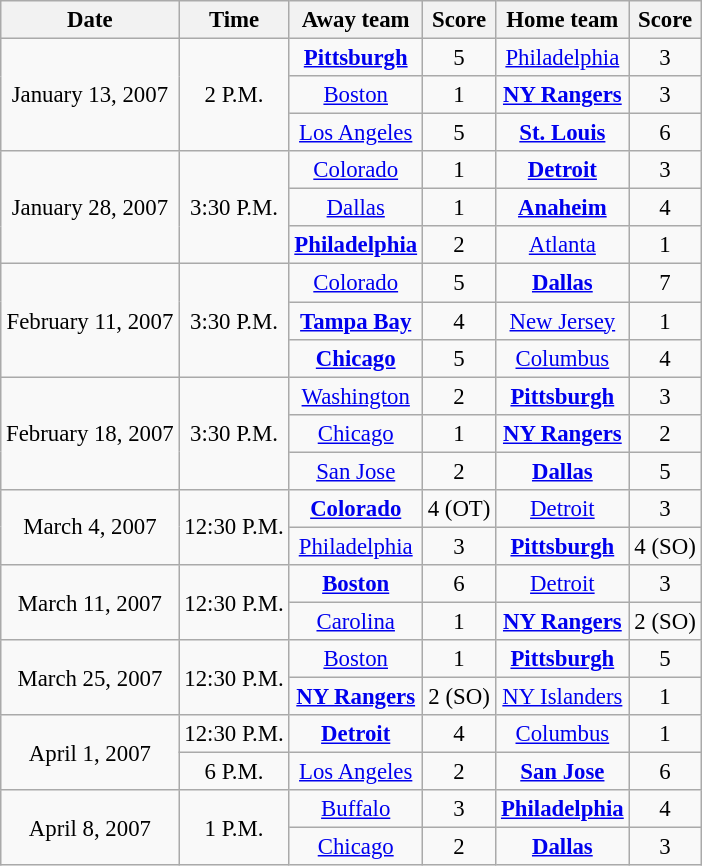<table class="wikitable sortable" style="font-size: 95%;text-align: center;">
<tr>
<th>Date</th>
<th>Time</th>
<th>Away team</th>
<th>Score</th>
<th>Home team</th>
<th>Score</th>
</tr>
<tr>
<td rowspan=3>January 13, 2007</td>
<td rowspan=3>2 P.M.</td>
<td><strong><a href='#'>Pittsburgh</a></strong></td>
<td>5</td>
<td><a href='#'>Philadelphia</a></td>
<td>3</td>
</tr>
<tr>
<td><a href='#'>Boston</a></td>
<td>1</td>
<td><strong><a href='#'>NY Rangers</a></strong></td>
<td>3</td>
</tr>
<tr>
<td><a href='#'>Los Angeles</a></td>
<td>5</td>
<td><strong><a href='#'>St. Louis</a></strong></td>
<td>6</td>
</tr>
<tr>
<td rowspan=3>January 28, 2007</td>
<td rowspan=3>3:30 P.M.</td>
<td><a href='#'>Colorado</a></td>
<td>1</td>
<td><strong><a href='#'>Detroit</a></strong></td>
<td>3</td>
</tr>
<tr>
<td><a href='#'>Dallas</a></td>
<td>1</td>
<td><strong><a href='#'>Anaheim</a></strong></td>
<td>4</td>
</tr>
<tr>
<td><strong><a href='#'>Philadelphia</a></strong></td>
<td>2</td>
<td><a href='#'>Atlanta</a></td>
<td>1</td>
</tr>
<tr>
<td rowspan=3>February 11, 2007</td>
<td rowspan=3>3:30 P.M.</td>
<td><a href='#'>Colorado</a></td>
<td>5</td>
<td><strong><a href='#'>Dallas</a></strong></td>
<td>7</td>
</tr>
<tr>
<td><strong><a href='#'>Tampa Bay</a></strong></td>
<td>4</td>
<td><a href='#'>New Jersey</a></td>
<td>1</td>
</tr>
<tr>
<td><strong><a href='#'>Chicago</a></strong></td>
<td>5</td>
<td><a href='#'>Columbus</a></td>
<td>4</td>
</tr>
<tr>
<td rowspan=3>February 18, 2007</td>
<td rowspan=3>3:30 P.M.</td>
<td><a href='#'>Washington</a></td>
<td>2</td>
<td><strong><a href='#'>Pittsburgh</a></strong></td>
<td>3</td>
</tr>
<tr>
<td><a href='#'>Chicago</a></td>
<td>1</td>
<td><strong><a href='#'>NY Rangers</a></strong></td>
<td>2</td>
</tr>
<tr>
<td><a href='#'>San Jose</a></td>
<td>2</td>
<td><strong><a href='#'>Dallas</a></strong></td>
<td>5</td>
</tr>
<tr>
<td rowspan=2>March 4, 2007</td>
<td rowspan=2>12:30 P.M.</td>
<td><strong><a href='#'>Colorado</a></strong></td>
<td>4 (OT)</td>
<td><a href='#'>Detroit</a></td>
<td>3</td>
</tr>
<tr>
<td><a href='#'>Philadelphia</a></td>
<td>3</td>
<td><strong><a href='#'>Pittsburgh</a></strong></td>
<td>4 (SO)</td>
</tr>
<tr>
<td rowspan=2>March 11, 2007</td>
<td rowspan=2>12:30 P.M.</td>
<td><strong><a href='#'>Boston</a></strong></td>
<td>6</td>
<td><a href='#'>Detroit</a></td>
<td>3</td>
</tr>
<tr>
<td><a href='#'>Carolina</a></td>
<td>1</td>
<td><strong><a href='#'>NY Rangers</a></strong></td>
<td>2 (SO)</td>
</tr>
<tr>
<td rowspan=2>March 25, 2007</td>
<td rowspan=2>12:30 P.M.</td>
<td><a href='#'>Boston</a></td>
<td>1</td>
<td><strong><a href='#'>Pittsburgh</a></strong></td>
<td>5</td>
</tr>
<tr>
<td><strong><a href='#'>NY Rangers</a></strong></td>
<td>2 (SO)</td>
<td><a href='#'>NY Islanders</a></td>
<td>1</td>
</tr>
<tr>
<td rowspan=2>April 1, 2007</td>
<td>12:30 P.M.</td>
<td><strong><a href='#'>Detroit</a></strong></td>
<td>4</td>
<td><a href='#'>Columbus</a></td>
<td>1</td>
</tr>
<tr>
<td>6 P.M.</td>
<td><a href='#'>Los Angeles</a></td>
<td>2</td>
<td><strong><a href='#'>San Jose</a></strong></td>
<td>6</td>
</tr>
<tr>
<td rowspan=2>April 8, 2007</td>
<td rowspan=2>1 P.M.</td>
<td><a href='#'>Buffalo</a></td>
<td>3</td>
<td><strong><a href='#'>Philadelphia</a></strong></td>
<td>4</td>
</tr>
<tr>
<td><a href='#'>Chicago</a></td>
<td>2</td>
<td><strong><a href='#'>Dallas</a></strong></td>
<td>3</td>
</tr>
</table>
